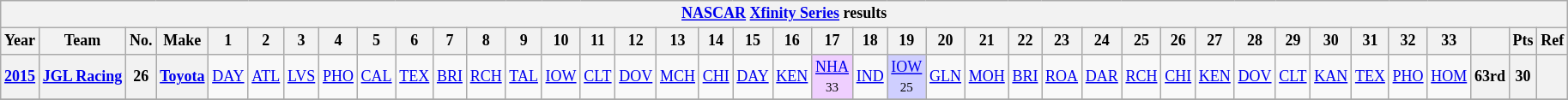<table class="wikitable" style="text-align:center; font-size:75%">
<tr>
<th colspan=42><a href='#'>NASCAR</a> <a href='#'>Xfinity Series</a> results</th>
</tr>
<tr>
<th>Year</th>
<th>Team</th>
<th>No.</th>
<th>Make</th>
<th>1</th>
<th>2</th>
<th>3</th>
<th>4</th>
<th>5</th>
<th>6</th>
<th>7</th>
<th>8</th>
<th>9</th>
<th>10</th>
<th>11</th>
<th>12</th>
<th>13</th>
<th>14</th>
<th>15</th>
<th>16</th>
<th>17</th>
<th>18</th>
<th>19</th>
<th>20</th>
<th>21</th>
<th>22</th>
<th>23</th>
<th>24</th>
<th>25</th>
<th>26</th>
<th>27</th>
<th>28</th>
<th>29</th>
<th>30</th>
<th>31</th>
<th>32</th>
<th>33</th>
<th></th>
<th>Pts</th>
<th>Ref</th>
</tr>
<tr>
<th><a href='#'>2015</a></th>
<th><a href='#'>JGL Racing</a></th>
<th>26</th>
<th><a href='#'>Toyota</a></th>
<td><a href='#'>DAY</a></td>
<td><a href='#'>ATL</a></td>
<td><a href='#'>LVS</a></td>
<td><a href='#'>PHO</a></td>
<td><a href='#'>CAL</a></td>
<td><a href='#'>TEX</a></td>
<td><a href='#'>BRI</a></td>
<td><a href='#'>RCH</a></td>
<td><a href='#'>TAL</a></td>
<td><a href='#'>IOW</a></td>
<td><a href='#'>CLT</a></td>
<td><a href='#'>DOV</a></td>
<td><a href='#'>MCH</a></td>
<td><a href='#'>CHI</a></td>
<td><a href='#'>DAY</a></td>
<td><a href='#'>KEN</a></td>
<td style="background:#EFCFFF;"><a href='#'>NHA</a><br><small>33</small></td>
<td><a href='#'>IND</a></td>
<td style="background:#CFCFFF;"><a href='#'>IOW</a><br><small>25</small></td>
<td><a href='#'>GLN</a></td>
<td><a href='#'>MOH</a></td>
<td><a href='#'>BRI</a></td>
<td><a href='#'>ROA</a></td>
<td><a href='#'>DAR</a></td>
<td><a href='#'>RCH</a></td>
<td><a href='#'>CHI</a></td>
<td><a href='#'>KEN</a></td>
<td><a href='#'>DOV</a></td>
<td><a href='#'>CLT</a></td>
<td><a href='#'>KAN</a></td>
<td><a href='#'>TEX</a></td>
<td><a href='#'>PHO</a></td>
<td><a href='#'>HOM</a></td>
<th>63rd</th>
<th>30</th>
<th></th>
</tr>
<tr>
</tr>
</table>
